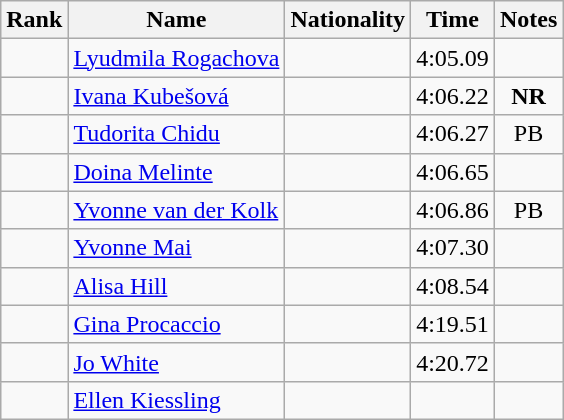<table class="wikitable sortable" style="text-align:center">
<tr>
<th>Rank</th>
<th>Name</th>
<th>Nationality</th>
<th>Time</th>
<th>Notes</th>
</tr>
<tr>
<td></td>
<td align="left"><a href='#'>Lyudmila Rogachova</a></td>
<td align=left></td>
<td>4:05.09</td>
<td></td>
</tr>
<tr>
<td></td>
<td align="left"><a href='#'>Ivana Kubešová</a></td>
<td align=left></td>
<td>4:06.22</td>
<td><strong>NR</strong></td>
</tr>
<tr>
<td></td>
<td align="left"><a href='#'>Tudorita Chidu</a></td>
<td align=left></td>
<td>4:06.27</td>
<td>PB</td>
</tr>
<tr>
<td></td>
<td align="left"><a href='#'>Doina Melinte</a></td>
<td align=left></td>
<td>4:06.65</td>
<td></td>
</tr>
<tr>
<td></td>
<td align="left"><a href='#'>Yvonne van der Kolk</a></td>
<td align=left></td>
<td>4:06.86</td>
<td>PB</td>
</tr>
<tr>
<td></td>
<td align="left"><a href='#'>Yvonne Mai</a></td>
<td align=left></td>
<td>4:07.30</td>
<td></td>
</tr>
<tr>
<td></td>
<td align="left"><a href='#'>Alisa Hill</a></td>
<td align=left></td>
<td>4:08.54</td>
<td></td>
</tr>
<tr>
<td></td>
<td align="left"><a href='#'>Gina Procaccio</a></td>
<td align=left></td>
<td>4:19.51</td>
<td></td>
</tr>
<tr>
<td></td>
<td align="left"><a href='#'>Jo White</a></td>
<td align=left></td>
<td>4:20.72</td>
<td></td>
</tr>
<tr>
<td></td>
<td align="left"><a href='#'>Ellen Kiessling</a></td>
<td align=left></td>
<td></td>
<td></td>
</tr>
</table>
